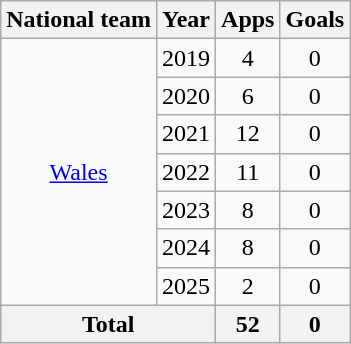<table class="wikitable" style="text-align: center;">
<tr>
<th>National team</th>
<th>Year</th>
<th>Apps</th>
<th>Goals</th>
</tr>
<tr>
<td rowspan=7><a href='#'>Wales</a></td>
<td>2019</td>
<td>4</td>
<td>0</td>
</tr>
<tr>
<td>2020</td>
<td>6</td>
<td>0</td>
</tr>
<tr>
<td>2021</td>
<td>12</td>
<td>0</td>
</tr>
<tr>
<td>2022</td>
<td>11</td>
<td>0</td>
</tr>
<tr>
<td>2023</td>
<td>8</td>
<td>0</td>
</tr>
<tr>
<td>2024</td>
<td>8</td>
<td>0</td>
</tr>
<tr>
<td>2025</td>
<td>2</td>
<td>0</td>
</tr>
<tr>
<th colspan=2>Total</th>
<th>52</th>
<th>0</th>
</tr>
</table>
